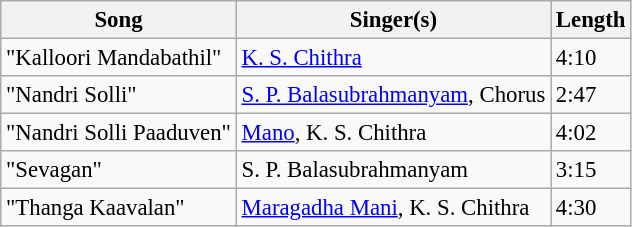<table class="wikitable" style="font-size:95%;">
<tr>
<th>Song</th>
<th>Singer(s)</th>
<th>Length</th>
</tr>
<tr>
<td>"Kalloori Mandabathil"</td>
<td><a href='#'>K. S. Chithra</a></td>
<td>4:10</td>
</tr>
<tr>
<td>"Nandri Solli"</td>
<td><a href='#'>S. P. Balasubrahmanyam</a>, Chorus</td>
<td>2:47</td>
</tr>
<tr>
<td>"Nandri Solli Paaduven"</td>
<td><a href='#'>Mano</a>, K. S. Chithra</td>
<td>4:02</td>
</tr>
<tr>
<td>"Sevagan"</td>
<td>S. P. Balasubrahmanyam</td>
<td>3:15</td>
</tr>
<tr>
<td>"Thanga Kaavalan"</td>
<td><a href='#'>Maragadha Mani</a>, K. S. Chithra</td>
<td>4:30</td>
</tr>
</table>
